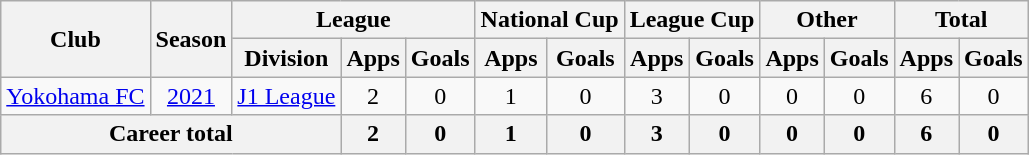<table class="wikitable" style="text-align: center">
<tr>
<th rowspan="2">Club</th>
<th rowspan="2">Season</th>
<th colspan="3">League</th>
<th colspan="2">National Cup</th>
<th colspan="2">League Cup</th>
<th colspan="2">Other</th>
<th colspan="2">Total</th>
</tr>
<tr>
<th>Division</th>
<th>Apps</th>
<th>Goals</th>
<th>Apps</th>
<th>Goals</th>
<th>Apps</th>
<th>Goals</th>
<th>Apps</th>
<th>Goals</th>
<th>Apps</th>
<th>Goals</th>
</tr>
<tr>
<td><a href='#'>Yokohama FC</a></td>
<td><a href='#'>2021</a></td>
<td><a href='#'>J1 League</a></td>
<td>2</td>
<td>0</td>
<td>1</td>
<td>0</td>
<td>3</td>
<td>0</td>
<td>0</td>
<td>0</td>
<td>6</td>
<td>0</td>
</tr>
<tr>
<th colspan=3>Career total</th>
<th>2</th>
<th>0</th>
<th>1</th>
<th>0</th>
<th>3</th>
<th>0</th>
<th>0</th>
<th>0</th>
<th>6</th>
<th>0</th>
</tr>
</table>
